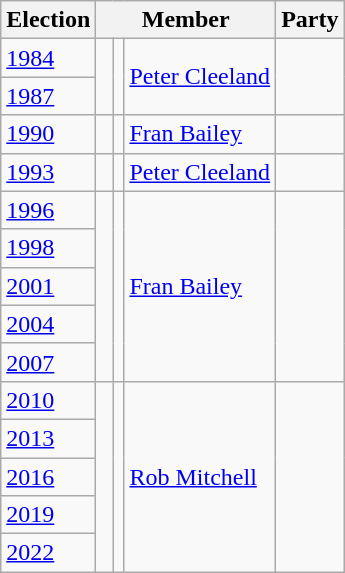<table class="wikitable">
<tr>
<th>Election</th>
<th colspan="3">Member</th>
<th><span>Party</span></th>
</tr>
<tr>
<td><a href='#'>1984</a></td>
<td rowspan="2" > </td>
<td rowspan="2"></td>
<td rowspan="2"><a href='#'>Peter Cleeland</a></td>
<td rowspan="2"></td>
</tr>
<tr>
<td><a href='#'>1987</a></td>
</tr>
<tr>
<td><a href='#'>1990</a></td>
<td> </td>
<td></td>
<td><a href='#'>Fran Bailey</a></td>
<td></td>
</tr>
<tr>
<td><a href='#'>1993</a></td>
<td> </td>
<td></td>
<td><a href='#'>Peter Cleeland</a></td>
<td></td>
</tr>
<tr>
<td><a href='#'>1996</a></td>
<td rowspan="5" > </td>
<td rowspan="5"></td>
<td rowspan="5"><a href='#'>Fran Bailey</a></td>
<td rowspan="5"></td>
</tr>
<tr>
<td><a href='#'>1998</a></td>
</tr>
<tr>
<td><a href='#'>2001</a></td>
</tr>
<tr>
<td><a href='#'>2004</a></td>
</tr>
<tr>
<td><a href='#'>2007</a></td>
</tr>
<tr>
<td><a href='#'>2010</a></td>
<td rowspan=5 > </td>
<td rowspan=5></td>
<td rowspan=5><a href='#'>Rob Mitchell</a></td>
<td rowspan=5></td>
</tr>
<tr>
<td><a href='#'>2013</a></td>
</tr>
<tr>
<td><a href='#'>2016</a></td>
</tr>
<tr>
<td><a href='#'>2019</a></td>
</tr>
<tr>
<td><a href='#'>2022</a></td>
</tr>
</table>
